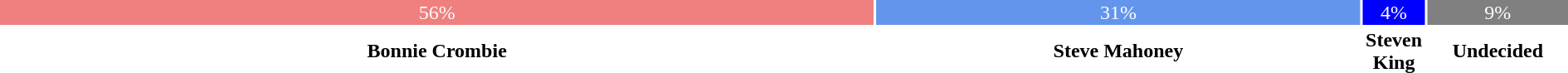<table style="width:100%; text-align:center;">
<tr style="color:white;">
<td style="background:lightcoral; width:56%;">56%</td>
<td style="background:cornflowerblue; width:31%;">31%</td>
<td style="background:blue; width:4%;">4%</td>
<td style="background:gray; width:9%;">9%</td>
</tr>
<tr>
<td><span><strong>Bonnie Crombie</strong></span></td>
<td><span><strong>Steve Mahoney</strong></span></td>
<td><span><strong>Steven King</strong></span></td>
<td><span><strong>Undecided</strong></span></td>
</tr>
</table>
